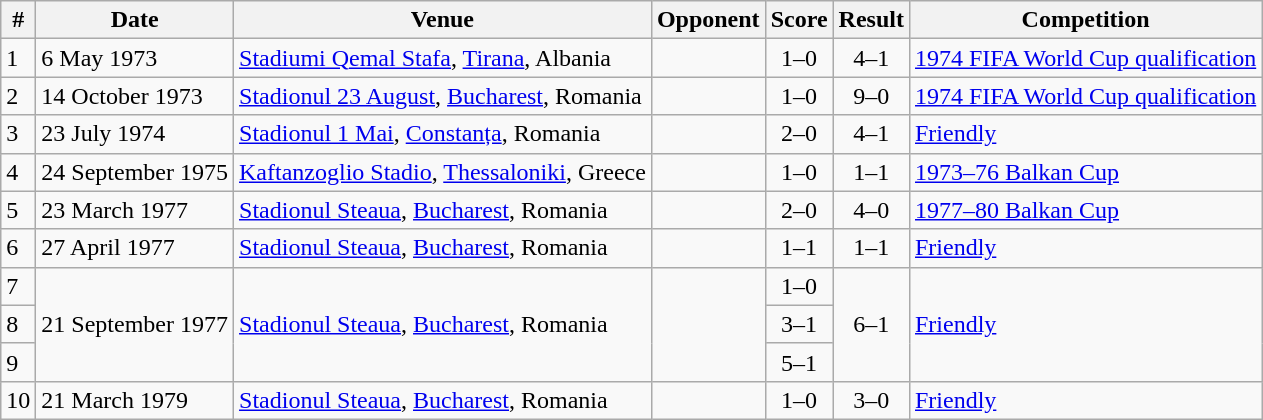<table class="wikitable plainrowheaders sortable">
<tr>
<th>#</th>
<th>Date</th>
<th>Venue</th>
<th>Opponent</th>
<th text-align: center;">Score</th>
<th text-align: center;">Result</th>
<th>Competition</th>
</tr>
<tr>
<td>1</td>
<td>6 May 1973</td>
<td><a href='#'>Stadiumi Qemal Stafa</a>, <a href='#'>Tirana</a>, Albania</td>
<td></td>
<td align="center">1–0</td>
<td align="center">4–1</td>
<td><a href='#'>1974 FIFA World Cup qualification</a></td>
</tr>
<tr>
<td>2</td>
<td>14 October 1973</td>
<td><a href='#'>Stadionul 23 August</a>, <a href='#'>Bucharest</a>, Romania</td>
<td></td>
<td align="center">1–0</td>
<td align="center">9–0</td>
<td><a href='#'>1974 FIFA World Cup qualification</a></td>
</tr>
<tr>
<td>3</td>
<td>23 July 1974</td>
<td><a href='#'>Stadionul 1 Mai</a>, <a href='#'>Constanța</a>, Romania</td>
<td></td>
<td align="center">2–0</td>
<td align="center">4–1</td>
<td><a href='#'>Friendly</a></td>
</tr>
<tr>
<td>4</td>
<td>24 September 1975</td>
<td><a href='#'>Kaftanzoglio Stadio</a>, <a href='#'>Thessaloniki</a>, Greece</td>
<td></td>
<td align="center">1–0</td>
<td align="center">1–1</td>
<td><a href='#'>1973–76 Balkan Cup</a></td>
</tr>
<tr>
<td>5</td>
<td>23 March 1977</td>
<td><a href='#'>Stadionul Steaua</a>, <a href='#'>Bucharest</a>, Romania</td>
<td></td>
<td align="center">2–0</td>
<td align="center">4–0</td>
<td><a href='#'>1977–80 Balkan Cup</a></td>
</tr>
<tr>
<td>6</td>
<td>27 April 1977</td>
<td><a href='#'>Stadionul Steaua</a>, <a href='#'>Bucharest</a>, Romania</td>
<td></td>
<td align="center">1–1</td>
<td align="center">1–1</td>
<td><a href='#'>Friendly</a></td>
</tr>
<tr>
<td>7</td>
<td rowspan="3">21 September 1977</td>
<td rowspan="3"><a href='#'>Stadionul Steaua</a>, <a href='#'>Bucharest</a>, Romania</td>
<td rowspan="3"></td>
<td align="center">1–0</td>
<td rowspan="3" style="text-align:center">6–1</td>
<td rowspan="3"><a href='#'>Friendly</a></td>
</tr>
<tr>
<td>8</td>
<td align="center">3–1</td>
</tr>
<tr>
<td>9</td>
<td align="center">5–1</td>
</tr>
<tr>
<td>10</td>
<td>21 March 1979</td>
<td><a href='#'>Stadionul Steaua</a>, <a href='#'>Bucharest</a>, Romania</td>
<td></td>
<td align="center">1–0</td>
<td align="center">3–0</td>
<td><a href='#'>Friendly</a></td>
</tr>
</table>
